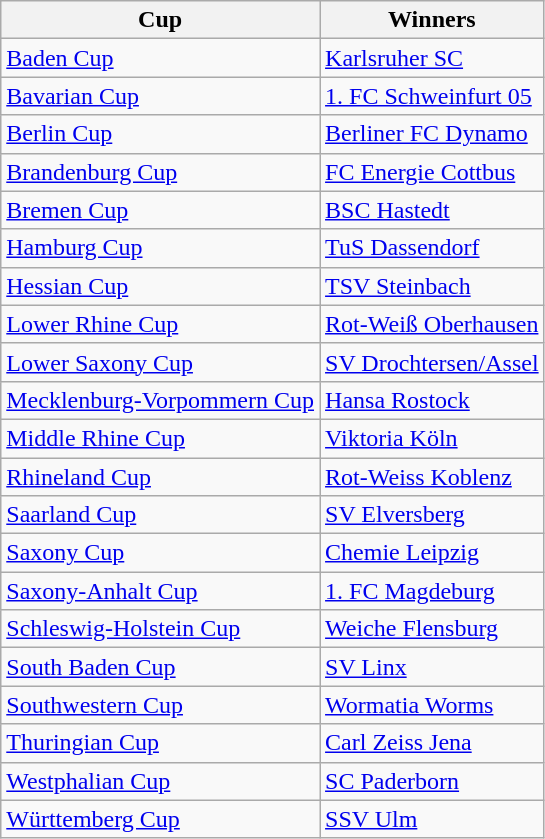<table class="wikitable">
<tr>
<th>Cup</th>
<th>Winners</th>
</tr>
<tr>
<td><a href='#'>Baden Cup</a></td>
<td><a href='#'>Karlsruher SC</a></td>
</tr>
<tr>
<td><a href='#'>Bavarian Cup</a></td>
<td><a href='#'>1. FC Schweinfurt 05</a></td>
</tr>
<tr>
<td><a href='#'>Berlin Cup</a></td>
<td><a href='#'>Berliner FC Dynamo</a></td>
</tr>
<tr>
<td><a href='#'>Brandenburg Cup</a></td>
<td><a href='#'>FC Energie Cottbus</a></td>
</tr>
<tr>
<td><a href='#'>Bremen Cup</a></td>
<td><a href='#'>BSC Hastedt</a></td>
</tr>
<tr>
<td><a href='#'>Hamburg Cup</a></td>
<td><a href='#'>TuS Dassendorf</a></td>
</tr>
<tr>
<td><a href='#'>Hessian Cup</a></td>
<td><a href='#'>TSV Steinbach</a></td>
</tr>
<tr>
<td><a href='#'>Lower Rhine Cup</a></td>
<td><a href='#'>Rot-Weiß Oberhausen</a></td>
</tr>
<tr>
<td><a href='#'>Lower Saxony Cup</a></td>
<td><a href='#'>SV Drochtersen/Assel</a></td>
</tr>
<tr>
<td><a href='#'>Mecklenburg-Vorpommern Cup</a></td>
<td><a href='#'>Hansa Rostock</a></td>
</tr>
<tr>
<td><a href='#'>Middle Rhine Cup</a></td>
<td><a href='#'>Viktoria Köln</a></td>
</tr>
<tr>
<td><a href='#'>Rhineland Cup</a></td>
<td><a href='#'>Rot-Weiss Koblenz</a></td>
</tr>
<tr>
<td><a href='#'>Saarland Cup</a></td>
<td><a href='#'>SV Elversberg</a></td>
</tr>
<tr>
<td><a href='#'>Saxony Cup</a></td>
<td><a href='#'>Chemie Leipzig</a></td>
</tr>
<tr>
<td><a href='#'>Saxony-Anhalt Cup</a></td>
<td><a href='#'>1. FC Magdeburg</a></td>
</tr>
<tr>
<td><a href='#'>Schleswig-Holstein Cup</a></td>
<td><a href='#'>Weiche Flensburg</a></td>
</tr>
<tr>
<td><a href='#'>South Baden Cup</a></td>
<td><a href='#'>SV Linx</a></td>
</tr>
<tr>
<td><a href='#'>Southwestern Cup</a></td>
<td><a href='#'>Wormatia Worms</a></td>
</tr>
<tr>
<td><a href='#'>Thuringian Cup</a></td>
<td><a href='#'>Carl Zeiss Jena</a></td>
</tr>
<tr>
<td><a href='#'>Westphalian Cup</a></td>
<td><a href='#'>SC Paderborn</a></td>
</tr>
<tr>
<td><a href='#'>Württemberg Cup</a></td>
<td><a href='#'>SSV Ulm</a></td>
</tr>
</table>
